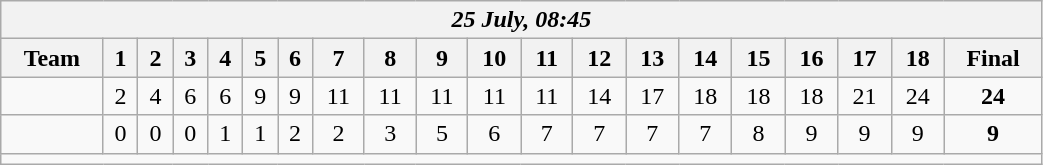<table class=wikitable style="text-align:center; width: 55%">
<tr>
<th colspan=20><em>25 July, 08:45</em></th>
</tr>
<tr>
<th>Team</th>
<th>1</th>
<th>2</th>
<th>3</th>
<th>4</th>
<th>5</th>
<th>6</th>
<th>7</th>
<th>8</th>
<th>9</th>
<th>10</th>
<th>11</th>
<th>12</th>
<th>13</th>
<th>14</th>
<th>15</th>
<th>16</th>
<th>17</th>
<th>18</th>
<th>Final</th>
</tr>
<tr>
<td align=left><strong></strong></td>
<td>2</td>
<td>4</td>
<td>6</td>
<td>6</td>
<td>9</td>
<td>9</td>
<td>11</td>
<td>11</td>
<td>11</td>
<td>11</td>
<td>11</td>
<td>14</td>
<td>17</td>
<td>18</td>
<td>18</td>
<td>18</td>
<td>21</td>
<td>24</td>
<td><strong>24</strong></td>
</tr>
<tr>
<td align=left></td>
<td>0</td>
<td>0</td>
<td>0</td>
<td>1</td>
<td>1</td>
<td>2</td>
<td>2</td>
<td>3</td>
<td>5</td>
<td>6</td>
<td>7</td>
<td>7</td>
<td>7</td>
<td>7</td>
<td>8</td>
<td>9</td>
<td>9</td>
<td>9</td>
<td><strong>9</strong></td>
</tr>
<tr>
<td colspan=20></td>
</tr>
</table>
